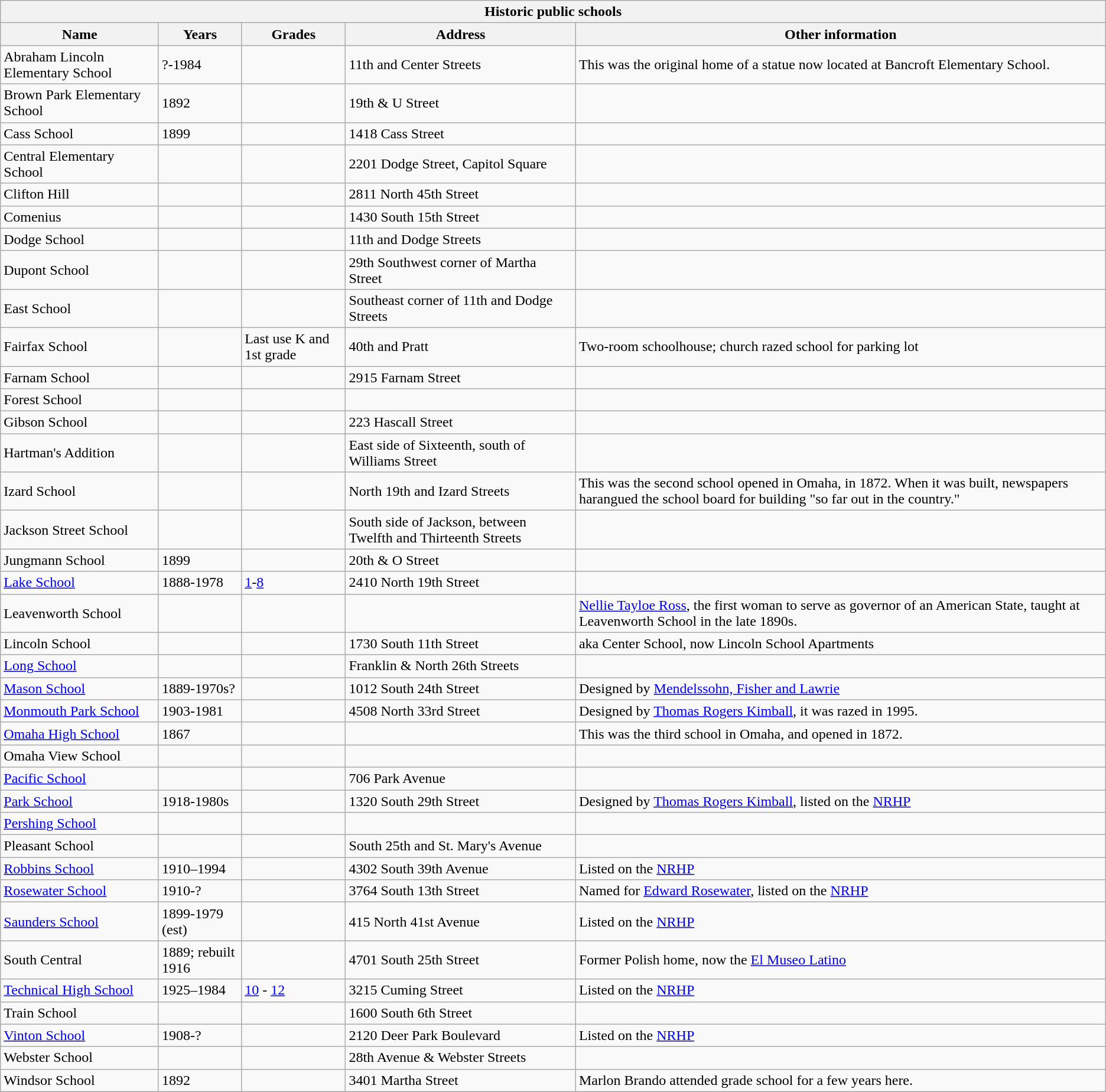<table class="wikitable">
<tr>
<th align="center" colspan="6"><strong>Historic public schools</strong></th>
</tr>
<tr>
<th>Name</th>
<th>Years</th>
<th>Grades</th>
<th>Address</th>
<th>Other information</th>
</tr>
<tr>
<td>Abraham Lincoln Elementary School</td>
<td>?-1984</td>
<td></td>
<td>11th and Center Streets</td>
<td>This was the original home of a statue now located at Bancroft Elementary School.</td>
</tr>
<tr>
<td>Brown Park Elementary School</td>
<td>1892</td>
<td></td>
<td>19th & U Street</td>
<td></td>
</tr>
<tr>
<td>Cass School</td>
<td>1899</td>
<td></td>
<td>1418 Cass Street</td>
<td></td>
</tr>
<tr>
<td>Central Elementary School</td>
<td></td>
<td></td>
<td>2201 Dodge Street, Capitol Square</td>
<td></td>
</tr>
<tr>
<td>Clifton Hill</td>
<td></td>
<td></td>
<td>2811 North 45th Street</td>
<td></td>
</tr>
<tr>
<td>Comenius</td>
<td></td>
<td></td>
<td>1430 South 15th Street</td>
<td></td>
</tr>
<tr>
<td>Dodge School</td>
<td></td>
<td></td>
<td>11th and Dodge Streets</td>
<td></td>
</tr>
<tr>
<td>Dupont School</td>
<td></td>
<td></td>
<td>29th Southwest corner of Martha Street</td>
<td></td>
</tr>
<tr>
<td>East School</td>
<td></td>
<td></td>
<td>Southeast corner of 11th and Dodge Streets</td>
<td></td>
</tr>
<tr>
<td>Fairfax School</td>
<td></td>
<td>Last use K and 1st grade</td>
<td>40th and Pratt</td>
<td>Two-room schoolhouse; church razed school for parking lot</td>
</tr>
<tr>
<td>Farnam School</td>
<td></td>
<td></td>
<td>2915 Farnam Street</td>
<td></td>
</tr>
<tr>
<td>Forest School</td>
<td></td>
<td></td>
<td></td>
<td></td>
</tr>
<tr>
<td>Gibson School</td>
<td></td>
<td></td>
<td>223 Hascall Street</td>
<td></td>
</tr>
<tr>
<td>Hartman's Addition</td>
<td></td>
<td></td>
<td>East side of Sixteenth, south of Williams Street</td>
<td></td>
</tr>
<tr>
<td>Izard School</td>
<td></td>
<td></td>
<td>North 19th and Izard Streets</td>
<td>This was the second school opened in Omaha, in 1872. When it was built, newspapers harangued the school board for building "so far out in the country."</td>
</tr>
<tr>
<td>Jackson Street School</td>
<td></td>
<td></td>
<td>South side of Jackson, between Twelfth and Thirteenth Streets</td>
<td></td>
</tr>
<tr>
<td>Jungmann School</td>
<td>1899</td>
<td></td>
<td>20th & O Street</td>
<td></td>
</tr>
<tr>
<td><a href='#'>Lake School</a></td>
<td>1888-1978</td>
<td><a href='#'>1</a>-<a href='#'>8</a></td>
<td>2410 North 19th Street</td>
<td></td>
</tr>
<tr>
<td>Leavenworth School</td>
<td></td>
<td></td>
<td></td>
<td><a href='#'>Nellie Tayloe Ross</a>, the first woman to serve as governor of an American State, taught at Leavenworth School in the late 1890s.</td>
</tr>
<tr>
<td>Lincoln School</td>
<td></td>
<td></td>
<td>1730 South 11th Street</td>
<td>aka Center School, now Lincoln School Apartments</td>
</tr>
<tr>
<td><a href='#'>Long School</a></td>
<td></td>
<td></td>
<td>Franklin & North 26th Streets</td>
<td></td>
</tr>
<tr>
<td><a href='#'>Mason School</a></td>
<td>1889-1970s?</td>
<td></td>
<td>1012 South 24th Street</td>
<td>Designed by <a href='#'>Mendelssohn, Fisher and Lawrie</a></td>
</tr>
<tr>
<td><a href='#'>Monmouth Park School</a></td>
<td>1903-1981</td>
<td></td>
<td>4508 North 33rd Street</td>
<td>Designed by <a href='#'>Thomas Rogers Kimball</a>, it was razed in 1995.</td>
</tr>
<tr>
<td><a href='#'>Omaha High School</a></td>
<td>1867</td>
<td></td>
<td></td>
<td>This was the third school in Omaha, and opened in 1872.</td>
</tr>
<tr>
<td>Omaha View School</td>
<td></td>
<td></td>
<td></td>
<td></td>
</tr>
<tr>
<td><a href='#'>Pacific School</a></td>
<td></td>
<td></td>
<td>706 Park Avenue</td>
<td></td>
</tr>
<tr>
<td><a href='#'>Park School</a></td>
<td>1918-1980s</td>
<td></td>
<td>1320 South 29th Street</td>
<td>Designed by <a href='#'>Thomas Rogers Kimball</a>, listed on the <a href='#'>NRHP</a></td>
</tr>
<tr>
<td><a href='#'>Pershing School</a></td>
<td></td>
<td></td>
<td></td>
<td></td>
</tr>
<tr>
<td>Pleasant School</td>
<td></td>
<td></td>
<td>South 25th and St. Mary's Avenue</td>
<td></td>
</tr>
<tr>
<td><a href='#'>Robbins School</a></td>
<td>1910–1994</td>
<td></td>
<td>4302 South 39th Avenue</td>
<td>Listed on the <a href='#'>NRHP</a></td>
</tr>
<tr>
<td><a href='#'>Rosewater School</a></td>
<td>1910-?</td>
<td></td>
<td>3764 South 13th Street</td>
<td>Named for <a href='#'>Edward Rosewater</a>, listed on the <a href='#'>NRHP</a></td>
</tr>
<tr>
<td><a href='#'>Saunders School</a></td>
<td>1899-1979 (est)</td>
<td></td>
<td>415 North 41st Avenue</td>
<td>Listed on the <a href='#'>NRHP</a></td>
</tr>
<tr>
<td>South Central</td>
<td>1889; rebuilt 1916</td>
<td></td>
<td>4701 South 25th Street</td>
<td>Former Polish home, now the <a href='#'>El Museo Latino</a></td>
</tr>
<tr>
<td><a href='#'>Technical High School</a></td>
<td>1925–1984</td>
<td><a href='#'>10</a> - <a href='#'>12</a></td>
<td>3215 Cuming Street</td>
<td>Listed on the <a href='#'>NRHP</a></td>
</tr>
<tr>
<td>Train School</td>
<td></td>
<td></td>
<td>1600 South 6th Street</td>
<td></td>
</tr>
<tr>
<td><a href='#'>Vinton School</a></td>
<td>1908-?</td>
<td></td>
<td>2120 Deer Park Boulevard</td>
<td>Listed on the <a href='#'>NRHP</a></td>
</tr>
<tr>
<td>Webster School</td>
<td></td>
<td></td>
<td>28th Avenue & Webster Streets</td>
<td></td>
</tr>
<tr>
<td>Windsor School</td>
<td>1892</td>
<td></td>
<td>3401 Martha Street</td>
<td>Marlon Brando attended grade school for a few years here.</td>
</tr>
</table>
